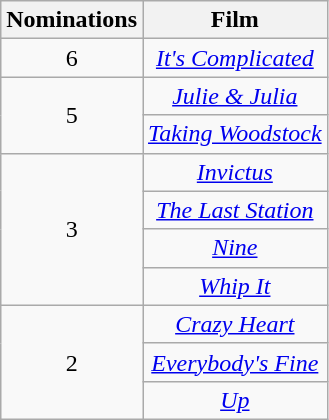<table class="wikitable plainrowheaders" style="text-align:center;">
<tr>
<th scope="col" style="width:55px;">Nominations</th>
<th scope="col" style="text-align:center;">Film</th>
</tr>
<tr>
<td rowspan="1" scope="row" style="text-align:center">6</td>
<td><em><a href='#'>It's Complicated</a></em></td>
</tr>
<tr>
<td scope=row rowspan=2 style="text-align:center;">5</td>
<td><em><a href='#'>Julie & Julia</a></em></td>
</tr>
<tr>
<td><em><a href='#'>Taking Woodstock</a></em></td>
</tr>
<tr>
<td scope=row rowspan=4 style="text-align:center;">3</td>
<td><em><a href='#'>Invictus</a></em></td>
</tr>
<tr>
<td><em><a href='#'>The Last Station</a></em></td>
</tr>
<tr>
<td><em><a href='#'>Nine</a></em></td>
</tr>
<tr>
<td><em><a href='#'>Whip It</a></em></td>
</tr>
<tr>
<td scope=row rowspan=3 style="text-align:center;">2</td>
<td><em><a href='#'>Crazy Heart</a></em></td>
</tr>
<tr>
<td><em><a href='#'>Everybody's Fine</a></em></td>
</tr>
<tr>
<td><em><a href='#'>Up</a></em></td>
</tr>
</table>
